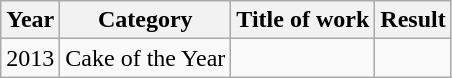<table class="wikitable plainrowheaders sortable">
<tr>
<th scope="col">Year</th>
<th scope="col">Category</th>
<th scope="col">Title of work</th>
<th scope="col">Result</th>
</tr>
<tr>
<td>2013</td>
<td>Cake of the Year</td>
<td></td>
<td></td>
</tr>
</table>
